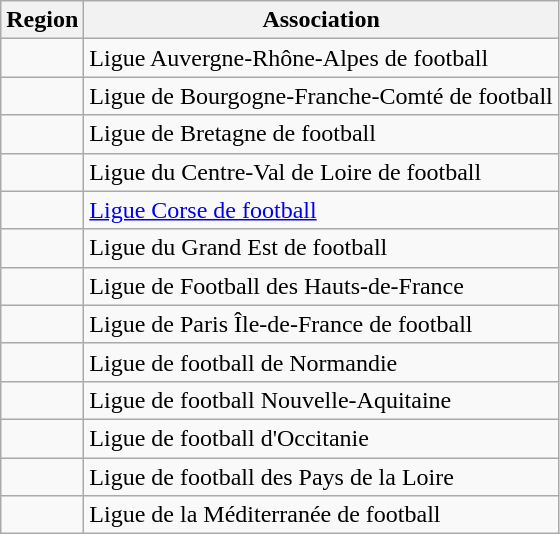<table class="wikitable sortable">
<tr>
<th>Region</th>
<th>Association</th>
</tr>
<tr>
<td></td>
<td>Ligue Auvergne-Rhône-Alpes de football</td>
</tr>
<tr>
<td></td>
<td>Ligue de Bourgogne-Franche-Comté de football</td>
</tr>
<tr>
<td></td>
<td>Ligue de Bretagne de football</td>
</tr>
<tr>
<td></td>
<td>Ligue du Centre-Val de Loire de football</td>
</tr>
<tr>
<td></td>
<td><a href='#'>Ligue Corse de football</a></td>
</tr>
<tr>
<td></td>
<td>Ligue du Grand Est de football</td>
</tr>
<tr>
<td></td>
<td>Ligue de Football des Hauts-de-France</td>
</tr>
<tr>
<td></td>
<td>Ligue de Paris Île-de-France de football</td>
</tr>
<tr>
<td></td>
<td>Ligue de football de Normandie</td>
</tr>
<tr>
<td></td>
<td>Ligue de football Nouvelle-Aquitaine</td>
</tr>
<tr>
<td></td>
<td>Ligue de football d'Occitanie</td>
</tr>
<tr>
<td></td>
<td>Ligue de football des Pays de la Loire</td>
</tr>
<tr>
<td></td>
<td>Ligue de la Méditerranée de football</td>
</tr>
</table>
